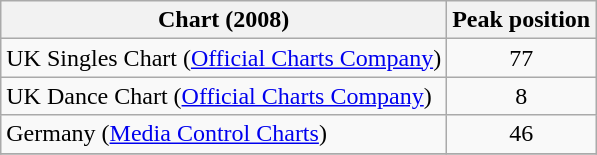<table class="wikitable">
<tr>
<th>Chart (2008)</th>
<th>Peak position</th>
</tr>
<tr>
<td>UK Singles Chart (<a href='#'>Official Charts Company</a>)</td>
<td align="center">77</td>
</tr>
<tr>
<td>UK Dance Chart (<a href='#'>Official Charts Company</a>)</td>
<td align="center">8</td>
</tr>
<tr>
<td>Germany (<a href='#'>Media Control Charts</a>)</td>
<td align="center">46</td>
</tr>
<tr>
</tr>
</table>
